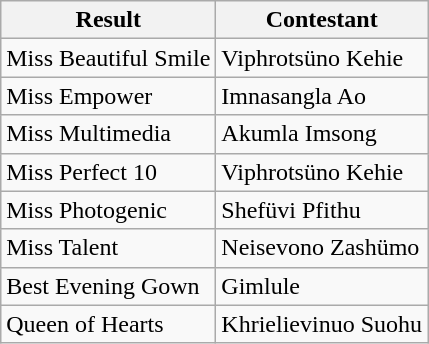<table class="wikitable">
<tr>
<th>Result</th>
<th>Contestant</th>
</tr>
<tr>
<td>Miss Beautiful Smile</td>
<td>Viphrotsüno Kehie</td>
</tr>
<tr>
<td>Miss Empower</td>
<td>Imnasangla Ao</td>
</tr>
<tr>
<td>Miss Multimedia</td>
<td>Akumla Imsong</td>
</tr>
<tr>
<td>Miss Perfect 10</td>
<td>Viphrotsüno Kehie</td>
</tr>
<tr>
<td>Miss Photogenic</td>
<td>Shefüvi Pfithu</td>
</tr>
<tr>
<td>Miss Talent</td>
<td>Neisevono Zashümo</td>
</tr>
<tr>
<td>Best Evening Gown</td>
<td>Gimlule</td>
</tr>
<tr>
<td>Queen of Hearts</td>
<td>Khrielievinuo Suohu</td>
</tr>
</table>
